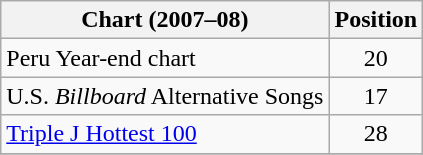<table class="wikitable sortable">
<tr>
<th>Chart (2007–08)</th>
<th>Position</th>
</tr>
<tr>
<td>Peru Year-end chart</td>
<td align=center>20</td>
</tr>
<tr>
<td>U.S. <em>Billboard</em> Alternative Songs</td>
<td align=center>17</td>
</tr>
<tr>
<td><a href='#'>Triple J Hottest 100</a></td>
<td align=center>28</td>
</tr>
<tr>
</tr>
</table>
